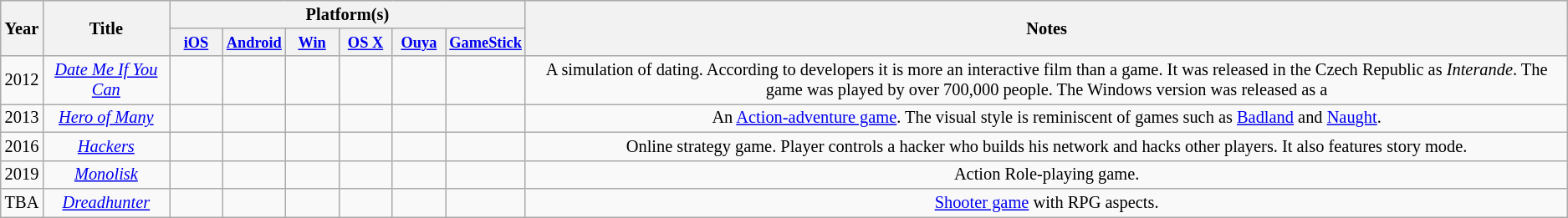<table class="wikitable" style="text-align:center; font-size:85%; line-height:16px;">
<tr>
<th rowspan="2">Year</th>
<th rowspan="2">Title</th>
<th colspan="6">Platform(s)</th>
<th rowspan="2">Notes</th>
</tr>
<tr>
<th style="width:3em; font-size:90%"><a href='#'>iOS</a></th>
<th style="width:3em; font-size:90%"><a href='#'>Android</a></th>
<th style="width:3em; font-size:90%"><a href='#'>Win</a></th>
<th style="width:3em; font-size:90%"><a href='#'>OS X</a></th>
<th style="width:3em; font-size:90%"><a href='#'>Ouya</a></th>
<th style="width:3em; font-size:90%"><a href='#'>GameStick</a></th>
</tr>
<tr>
<td>2012</td>
<td><em><a href='#'>Date Me If You Can</a></em></td>
<td></td>
<td></td>
<td></td>
<td></td>
<td></td>
<td></td>
<td>A simulation of dating. According to developers it is more an interactive film than a game. It was released in the Czech Republic as <em>Interande</em>. The game was played by over 700,000 people. The Windows version was released as a </td>
</tr>
<tr>
<td>2013</td>
<td><em><a href='#'>Hero of Many</a></em></td>
<td></td>
<td></td>
<td></td>
<td></td>
<td></td>
<td></td>
<td>An <a href='#'>Action-adventure game</a>. The visual style is reminiscent of games such as  <a href='#'>Badland</a> and <a href='#'>Naught</a>.</td>
</tr>
<tr>
<td>2016</td>
<td><em><a href='#'>Hackers</a></em></td>
<td></td>
<td></td>
<td></td>
<td></td>
<td></td>
<td></td>
<td>Online strategy game. Player controls a hacker who builds his network and hacks other players. It also features story mode.</td>
</tr>
<tr>
<td>2019</td>
<td><em><a href='#'>Monolisk</a></em></td>
<td></td>
<td></td>
<td></td>
<td></td>
<td></td>
<td></td>
<td>Action Role-playing game.</td>
</tr>
<tr>
<td>TBA</td>
<td><em><a href='#'>Dreadhunter</a></em></td>
<td></td>
<td></td>
<td></td>
<td></td>
<td></td>
<td></td>
<td><a href='#'>Shooter game</a> with RPG aspects.</td>
</tr>
</table>
